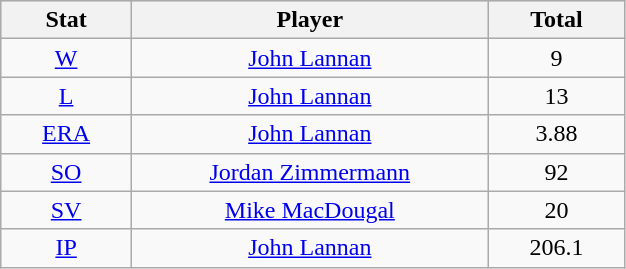<table class="wikitable" style="width:33%;">
<tr style="text-align:center; background:#ddd;">
<th style="width:5%;">Stat</th>
<th style="width:15%;">Player</th>
<th style="width:5%;">Total</th>
</tr>
<tr align=center>
<td><a href='#'>W</a></td>
<td><a href='#'>John Lannan</a></td>
<td>9</td>
</tr>
<tr align=center>
<td><a href='#'>L</a></td>
<td><a href='#'>John Lannan</a></td>
<td>13</td>
</tr>
<tr align=center>
<td><a href='#'>ERA</a></td>
<td><a href='#'>John Lannan</a></td>
<td>3.88</td>
</tr>
<tr align=center>
<td><a href='#'>SO</a></td>
<td><a href='#'>Jordan Zimmermann</a></td>
<td>92</td>
</tr>
<tr align=center>
<td><a href='#'>SV</a></td>
<td><a href='#'>Mike MacDougal</a></td>
<td>20</td>
</tr>
<tr align=center>
<td><a href='#'>IP</a></td>
<td><a href='#'>John Lannan</a></td>
<td>206.1</td>
</tr>
</table>
